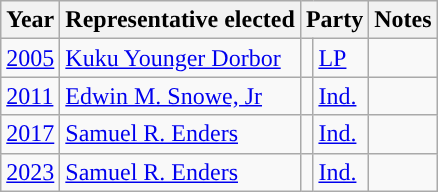<table class="wikitable">
<tr>
<th>Year</th>
<th>Representative elected</th>
<th colspan=2>Party</th>
<th>Notes</th>
</tr>
<tr>
<td><a href='#'>2005</a></td>
<td><a href='#'>Kuku Younger Dorbor</a></td>
<td></td>
<td><a href='#'>LP</a></td>
<td></td>
</tr>
<tr>
<td><a href='#'>2011</a></td>
<td><a href='#'>Edwin M. Snowe, Jr</a></td>
<td></td>
<td><a href='#'>Ind.</a></td>
<td></td>
</tr>
<tr>
<td><a href='#'>2017</a></td>
<td><a href='#'>Samuel R. Enders</a></td>
<td></td>
<td><a href='#'>Ind.</a></td>
<td></td>
</tr>
<tr>
<td><a href='#'>2023</a></td>
<td><a href='#'>Samuel R. Enders</a></td>
<td></td>
<td><a href='#'>Ind.</a></td>
<td></td>
</tr>
</table>
